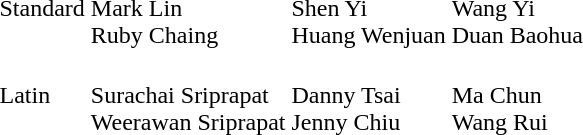<table>
<tr>
<td>Standard</td>
<td><br>Mark Lin<br>Ruby Chaing</td>
<td><br>Shen Yi<br>Huang Wenjuan</td>
<td><br>Wang Yi<br>Duan Baohua</td>
</tr>
<tr>
<td>Latin</td>
<td><br>Surachai Sriprapat<br>Weerawan Sriprapat</td>
<td><br>Danny Tsai<br>Jenny Chiu</td>
<td><br>Ma Chun<br>Wang Rui</td>
</tr>
</table>
